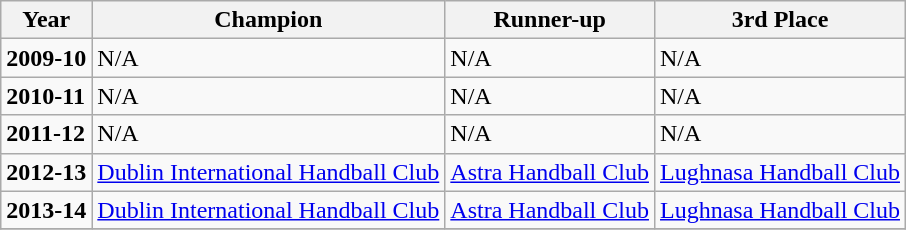<table class="wikitable">
<tr>
<th>Year</th>
<th>Champion</th>
<th>Runner-up</th>
<th>3rd Place</th>
</tr>
<tr>
<td><strong>2009-10</strong></td>
<td>N/A</td>
<td>N/A</td>
<td>N/A</td>
</tr>
<tr>
<td><strong>2010-11</strong></td>
<td>N/A</td>
<td>N/A</td>
<td>N/A</td>
</tr>
<tr>
<td><strong>2011-12</strong></td>
<td>N/A</td>
<td>N/A</td>
<td>N/A</td>
</tr>
<tr>
<td><strong>2012-13</strong></td>
<td><a href='#'>Dublin International Handball Club</a></td>
<td><a href='#'>Astra Handball Club</a></td>
<td><a href='#'>Lughnasa Handball Club</a></td>
</tr>
<tr>
<td><strong>2013-14</strong></td>
<td><a href='#'>Dublin International Handball Club</a></td>
<td><a href='#'>Astra Handball Club</a></td>
<td><a href='#'>Lughnasa Handball Club</a></td>
</tr>
<tr>
</tr>
</table>
